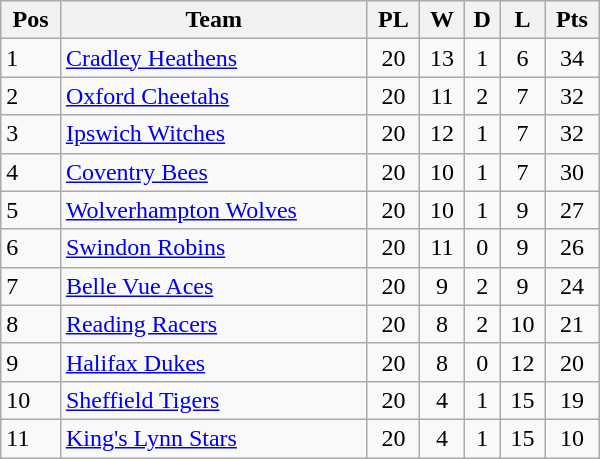<table class=wikitable width="400">
<tr>
<th>Pos</th>
<th>Team</th>
<th>PL</th>
<th>W</th>
<th>D</th>
<th>L</th>
<th>Pts</th>
</tr>
<tr>
<td>1</td>
<td><a href='#'>Cradley Heathens</a></td>
<td align="center">20</td>
<td align="center">13</td>
<td align="center">1</td>
<td align="center">6</td>
<td align="center">34</td>
</tr>
<tr>
<td>2</td>
<td><a href='#'>Oxford Cheetahs</a></td>
<td align="center">20</td>
<td align="center">11</td>
<td align="center">2</td>
<td align="center">7</td>
<td align="center">32</td>
</tr>
<tr>
<td>3</td>
<td><a href='#'>Ipswich Witches</a></td>
<td align="center">20</td>
<td align="center">12</td>
<td align="center">1</td>
<td align="center">7</td>
<td align="center">32</td>
</tr>
<tr>
<td>4</td>
<td><a href='#'>Coventry Bees</a></td>
<td align="center">20</td>
<td align="center">10</td>
<td align="center">1</td>
<td align="center">7</td>
<td align="center">30</td>
</tr>
<tr>
<td>5</td>
<td><a href='#'>Wolverhampton Wolves</a></td>
<td align="center">20</td>
<td align="center">10</td>
<td align="center">1</td>
<td align="center">9</td>
<td align="center">27</td>
</tr>
<tr>
<td>6</td>
<td><a href='#'>Swindon Robins</a></td>
<td align="center">20</td>
<td align="center">11</td>
<td align="center">0</td>
<td align="center">9</td>
<td align="center">26</td>
</tr>
<tr>
<td>7</td>
<td><a href='#'>Belle Vue Aces</a></td>
<td align="center">20</td>
<td align="center">9</td>
<td align="center">2</td>
<td align="center">9</td>
<td align="center">24</td>
</tr>
<tr>
<td>8</td>
<td><a href='#'>Reading Racers</a></td>
<td align="center">20</td>
<td align="center">8</td>
<td align="center">2</td>
<td align="center">10</td>
<td align="center">21</td>
</tr>
<tr>
<td>9</td>
<td><a href='#'>Halifax Dukes</a></td>
<td align="center">20</td>
<td align="center">8</td>
<td align="center">0</td>
<td align="center">12</td>
<td align="center">20</td>
</tr>
<tr>
<td>10</td>
<td><a href='#'>Sheffield Tigers</a></td>
<td align="center">20</td>
<td align="center">4</td>
<td align="center">1</td>
<td align="center">15</td>
<td align="center">19</td>
</tr>
<tr>
<td>11</td>
<td><a href='#'>King's Lynn Stars</a></td>
<td align="center">20</td>
<td align="center">4</td>
<td align="center">1</td>
<td align="center">15</td>
<td align="center">10</td>
</tr>
</table>
